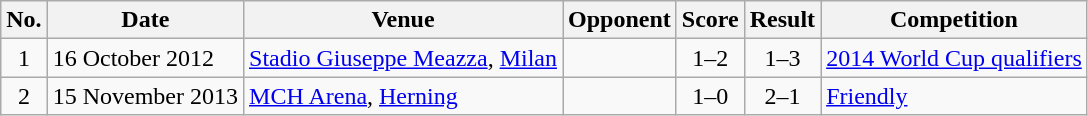<table class="wikitable sortable">
<tr>
<th scope="col">No.</th>
<th scope="col">Date</th>
<th scope="col">Venue</th>
<th scope="col">Opponent</th>
<th scope="col">Score</th>
<th scope="col">Result</th>
<th scope="col">Competition</th>
</tr>
<tr>
<td align="center">1</td>
<td>16 October 2012</td>
<td><a href='#'>Stadio Giuseppe Meazza</a>, <a href='#'>Milan</a></td>
<td></td>
<td align="center">1–2</td>
<td align="center">1–3</td>
<td><a href='#'>2014 World Cup qualifiers</a></td>
</tr>
<tr>
<td align="center">2</td>
<td>15 November 2013</td>
<td><a href='#'>MCH Arena</a>, <a href='#'>Herning</a></td>
<td></td>
<td align="center">1–0</td>
<td align="center">2–1</td>
<td><a href='#'>Friendly</a></td>
</tr>
</table>
